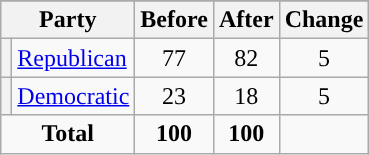<table class="wikitable" style="text-align:center;">
<tr>
</tr>
<tr>
<th colspan=2>Party</th>
<th>Before</th>
<th>After</th>
<th>Change</th>
</tr>
<tr>
<th style="background-color:"></th>
<td style="text-align:left;"><a href='#'>Republican</a></td>
<td>77</td>
<td>82</td>
<td> 5</td>
</tr>
<tr>
<th style="background-color:"></th>
<td style="text-align:left;"><a href='#'>Democratic</a></td>
<td>23</td>
<td>18</td>
<td> 5</td>
</tr>
<tr>
<td colspan=2><strong>Total</strong></td>
<td><strong>100</strong></td>
<td><strong>100</strong></td>
<td></td>
</tr>
</table>
